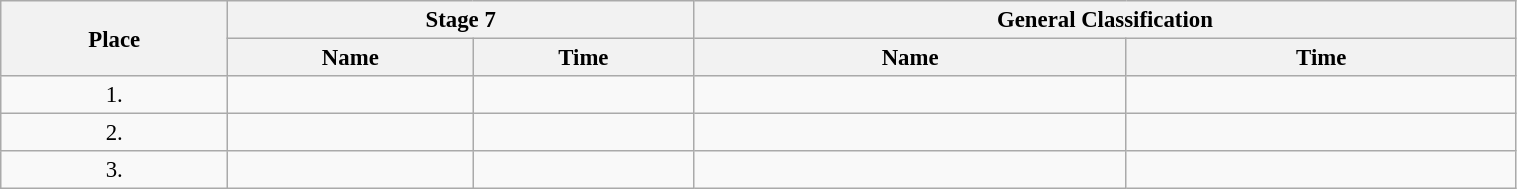<table class=wikitable style="font-size:95%" width="80%">
<tr>
<th rowspan="2">Place</th>
<th colspan="2">Stage 7</th>
<th colspan="2">General Classification</th>
</tr>
<tr>
<th>Name</th>
<th>Time</th>
<th>Name</th>
<th>Time</th>
</tr>
<tr>
<td align="center">1.</td>
<td></td>
<td></td>
<td></td>
<td></td>
</tr>
<tr>
<td align="center">2.</td>
<td></td>
<td></td>
<td></td>
<td></td>
</tr>
<tr>
<td align="center">3.</td>
<td></td>
<td></td>
<td></td>
<td></td>
</tr>
</table>
